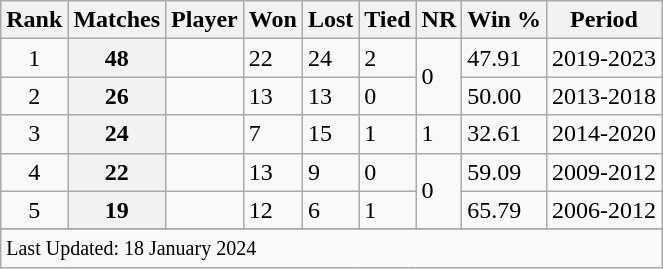<table class="wikitable plainrowheaders sortable">
<tr>
<th scope=col>Rank</th>
<th scope=col>Matches</th>
<th scope=col>Player</th>
<th>Won</th>
<th>Lost</th>
<th>Tied</th>
<th>NR</th>
<th>Win %</th>
<th>Period</th>
</tr>
<tr>
<td align="center">1</td>
<th scope="row" style="text-align:center;"><strong>48</strong></th>
<td></td>
<td>22</td>
<td>24</td>
<td>2</td>
<td rowspan=2>0</td>
<td>47.91</td>
<td>2019-2023</td>
</tr>
<tr>
<td align=center>2</td>
<th scope=row style=text-align:center;><strong>26</strong></th>
<td></td>
<td>13</td>
<td>13</td>
<td>0</td>
<td>50.00</td>
<td>2013-2018</td>
</tr>
<tr>
<td align="center">3</td>
<th scope="row" style="text-align:center;"><strong>24</strong></th>
<td></td>
<td>7</td>
<td>15</td>
<td>1</td>
<td>1</td>
<td>32.61</td>
<td>2014-2020</td>
</tr>
<tr>
<td align="center">4</td>
<th scope="row" style="text-align:center;"><strong>22</strong></th>
<td></td>
<td>13</td>
<td>9</td>
<td>0</td>
<td rowspan="2">0</td>
<td>59.09</td>
<td>2009-2012</td>
</tr>
<tr>
<td align="center">5</td>
<th scope="row" style="text-align:center;"><strong>19</strong></th>
<td></td>
<td>12</td>
<td>6</td>
<td>1</td>
<td>65.79</td>
<td>2006-2012</td>
</tr>
<tr>
</tr>
<tr class=sortbottom>
<td colspan=9><small>Last Updated: 18 January 2024</small></td>
</tr>
</table>
